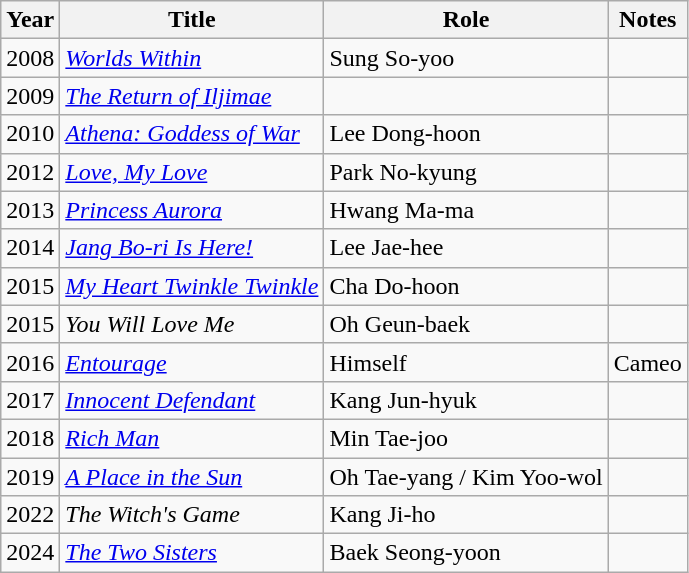<table class="wikitable">
<tr>
<th>Year</th>
<th>Title</th>
<th>Role</th>
<th>Notes</th>
</tr>
<tr>
<td>2008</td>
<td><em><a href='#'>Worlds Within</a></em></td>
<td>Sung So-yoo</td>
<td></td>
</tr>
<tr>
<td>2009</td>
<td><em><a href='#'>The Return of Iljimae</a></em></td>
<td></td>
<td></td>
</tr>
<tr>
<td>2010</td>
<td><em><a href='#'>Athena: Goddess of War</a></em></td>
<td>Lee Dong-hoon</td>
<td></td>
</tr>
<tr>
<td>2012</td>
<td><em><a href='#'>Love, My Love</a></em></td>
<td>Park No-kyung</td>
<td></td>
</tr>
<tr>
<td>2013</td>
<td><em><a href='#'>Princess Aurora</a></em></td>
<td>Hwang Ma-ma</td>
<td></td>
</tr>
<tr>
<td>2014</td>
<td><em><a href='#'>Jang Bo-ri Is Here!</a></em></td>
<td>Lee Jae-hee</td>
<td></td>
</tr>
<tr>
<td>2015</td>
<td><em><a href='#'>My Heart Twinkle Twinkle</a></em></td>
<td>Cha Do-hoon</td>
<td></td>
</tr>
<tr>
<td>2015</td>
<td><em>You Will Love Me</em></td>
<td>Oh Geun-baek</td>
<td></td>
</tr>
<tr>
<td>2016</td>
<td><em><a href='#'>Entourage</a></em></td>
<td>Himself</td>
<td>Cameo</td>
</tr>
<tr>
<td>2017</td>
<td><em><a href='#'>Innocent Defendant</a></em></td>
<td>Kang Jun-hyuk</td>
<td></td>
</tr>
<tr>
<td>2018</td>
<td><em><a href='#'>Rich Man</a></em></td>
<td>Min Tae-joo</td>
<td></td>
</tr>
<tr>
<td>2019</td>
<td><em><a href='#'>A Place in the Sun</a></em></td>
<td>Oh Tae-yang / Kim Yoo-wol</td>
<td></td>
</tr>
<tr>
<td>2022</td>
<td><em>The Witch's Game</em></td>
<td>Kang Ji-ho</td>
<td></td>
</tr>
<tr>
<td>2024</td>
<td><em><a href='#'>The Two Sisters</a></em></td>
<td>Baek Seong-yoon</td>
<td></td>
</tr>
</table>
